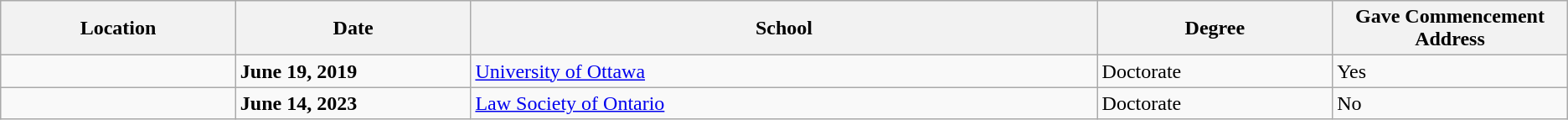<table class="wikitable">
<tr>
<th style="width:15%;">Location</th>
<th style="width:15%;">Date</th>
<th style="width:40%;">School</th>
<th style="width:15%;">Degree</th>
<th style="width:15%;">Gave Commencement Address</th>
</tr>
<tr>
<td></td>
<td><strong>June 19, 2019</strong></td>
<td><a href='#'>University of Ottawa</a></td>
<td>Doctorate</td>
<td>Yes</td>
</tr>
<tr>
<td></td>
<td><strong>June 14, 2023</strong></td>
<td><a href='#'>Law Society of Ontario</a></td>
<td>Doctorate</td>
<td>No</td>
</tr>
</table>
